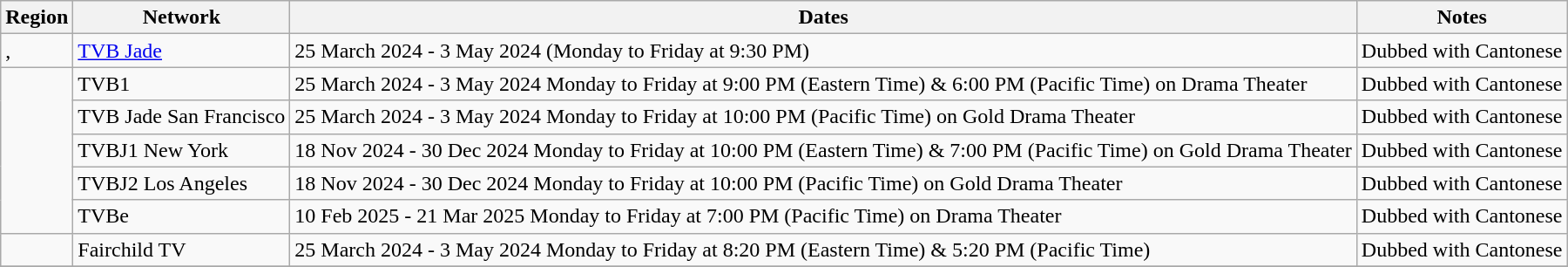<table class="wikitable">
<tr>
<th>Region</th>
<th>Network</th>
<th>Dates</th>
<th>Notes</th>
</tr>
<tr>
<td>, <br></td>
<td><a href='#'>TVB Jade</a></td>
<td>25 March 2024 - 3 May 2024 (Monday to Friday at 9:30 PM)</td>
<td>Dubbed with Cantonese</td>
</tr>
<tr>
<td rowspan=5></td>
<td>TVB1</td>
<td>25 March 2024 - 3 May 2024 Monday to Friday at 9:00 PM (Eastern Time) & 6:00 PM (Pacific Time) on Drama Theater</td>
<td>Dubbed with Cantonese</td>
</tr>
<tr>
<td>TVB Jade San Francisco</td>
<td>25 March 2024 - 3 May 2024 Monday to Friday at 10:00 PM (Pacific Time) on Gold Drama Theater</td>
<td>Dubbed with Cantonese</td>
</tr>
<tr>
<td>TVBJ1 New York</td>
<td>18 Nov 2024 - 30 Dec 2024 Monday to Friday at 10:00 PM (Eastern Time) & 7:00 PM (Pacific Time) on Gold Drama Theater</td>
<td>Dubbed with Cantonese</td>
</tr>
<tr>
<td>TVBJ2 Los Angeles</td>
<td>18 Nov 2024 - 30 Dec 2024 Monday to Friday at 10:00 PM (Pacific Time) on Gold Drama Theater</td>
<td>Dubbed with Cantonese</td>
</tr>
<tr>
<td>TVBe</td>
<td>10 Feb 2025 - 21 Mar 2025 Monday to Friday at 7:00 PM (Pacific Time) on Drama Theater</td>
<td>Dubbed with Cantonese</td>
</tr>
<tr>
<td></td>
<td>Fairchild TV</td>
<td>25 March 2024 - 3 May 2024 Monday to Friday at 8:20 PM (Eastern Time) & 5:20 PM (Pacific Time)</td>
<td>Dubbed with Cantonese</td>
</tr>
<tr>
</tr>
</table>
